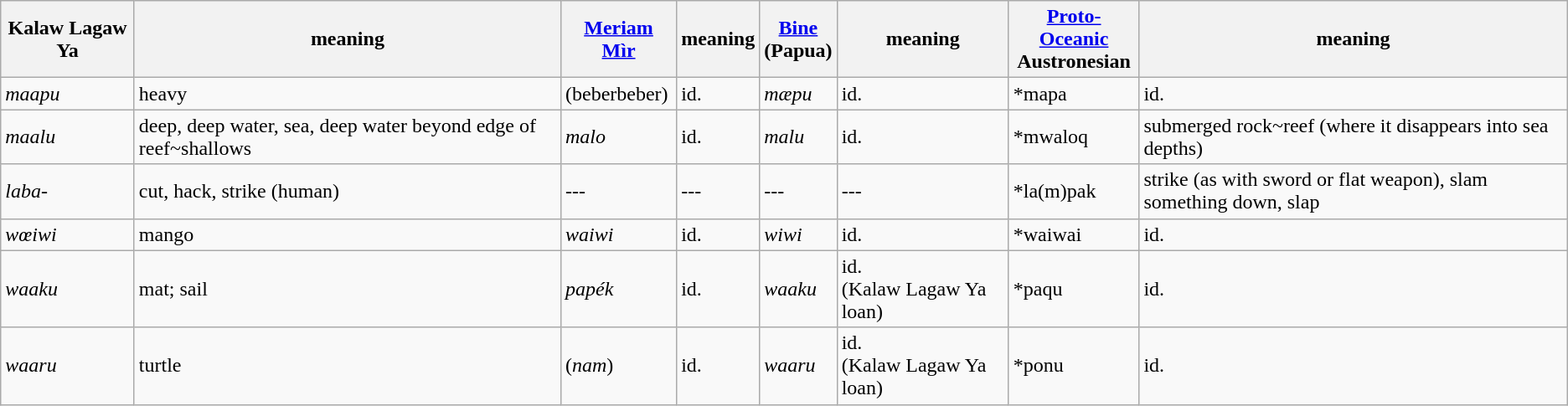<table class="wikitable">
<tr>
<th>Kalaw Lagaw Ya</th>
<th>meaning</th>
<th><a href='#'>Meriam Mìr</a></th>
<th>meaning</th>
<th><a href='#'>Bine</a><br>(Papua)</th>
<th>meaning</th>
<th><a href='#'>Proto-Oceanic</a><br>Austronesian</th>
<th>meaning</th>
</tr>
<tr>
<td><em> maapu </em></td>
<td>heavy</td>
<td>(beberbeber)</td>
<td>id.</td>
<td><em>mæpu</em></td>
<td>id.</td>
<td>*mapa</td>
<td>id.</td>
</tr>
<tr>
<td><em>maalu</em></td>
<td>deep, deep water, sea, deep water beyond edge of reef~shallows</td>
<td><em>malo</em></td>
<td>id.</td>
<td><em>malu</em></td>
<td>id.</td>
<td>*mwaloq</td>
<td>submerged rock~reef (where it disappears into sea depths)</td>
</tr>
<tr>
<td><em>laba-</em></td>
<td>cut, hack, strike (human)</td>
<td>---</td>
<td>---</td>
<td>---</td>
<td>---</td>
<td>*la(m)pak</td>
<td>strike (as with sword or flat weapon), slam something down, slap</td>
</tr>
<tr>
<td><em>wœiwi </em></td>
<td>mango</td>
<td><em>waiwi </em></td>
<td>id.</td>
<td><em> wiwi</em></td>
<td>id.</td>
<td>*waiwai</td>
<td>id.</td>
</tr>
<tr>
<td><em>waaku </em></td>
<td>mat; sail</td>
<td><em> papék</em></td>
<td>id.</td>
<td><em> waaku </em></td>
<td>id.<br>(Kalaw Lagaw Ya loan)</td>
<td>*paqu</td>
<td>id.</td>
</tr>
<tr>
<td><em>waaru </em></td>
<td>turtle</td>
<td>(<em>nam</em>)</td>
<td>id.</td>
<td><em>waaru </em></td>
<td>id. <br>(Kalaw Lagaw Ya loan)</td>
<td>*ponu</td>
<td>id.</td>
</tr>
</table>
